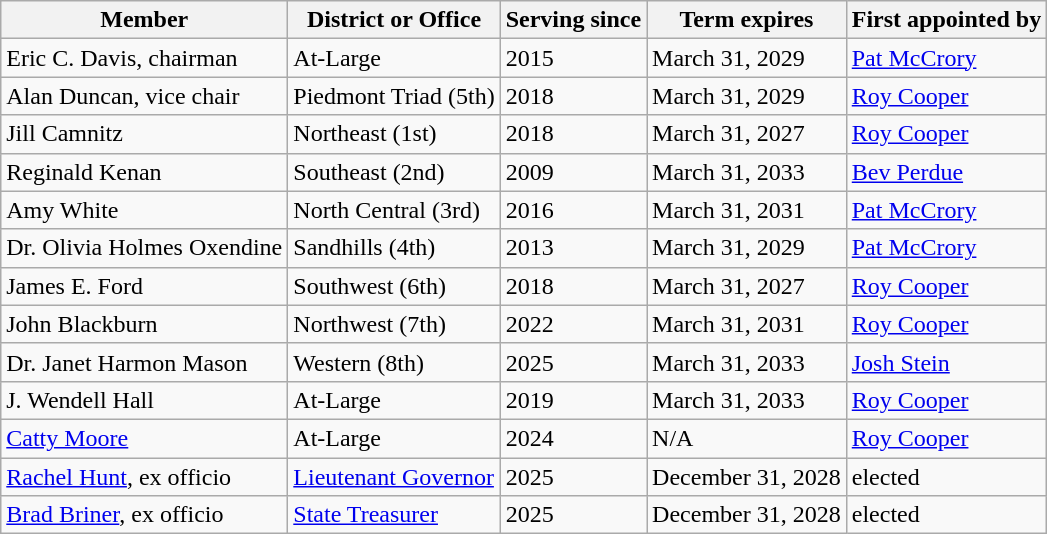<table class="wikitable sortable">
<tr>
<th>Member</th>
<th>District or Office</th>
<th>Serving since</th>
<th>Term expires</th>
<th>First appointed by</th>
</tr>
<tr>
<td>Eric C. Davis, chairman</td>
<td>At-Large</td>
<td>2015</td>
<td>March 31, 2029</td>
<td><a href='#'>Pat McCrory</a></td>
</tr>
<tr>
<td>Alan Duncan, vice chair</td>
<td>Piedmont Triad (5th)</td>
<td>2018</td>
<td>March 31, 2029</td>
<td><a href='#'>Roy Cooper</a></td>
</tr>
<tr>
<td>Jill Camnitz</td>
<td>Northeast (1st)</td>
<td>2018</td>
<td>March 31, 2027</td>
<td><a href='#'>Roy Cooper</a></td>
</tr>
<tr>
<td>Reginald Kenan</td>
<td>Southeast (2nd)</td>
<td>2009</td>
<td>March 31, 2033</td>
<td><a href='#'>Bev Perdue</a></td>
</tr>
<tr>
<td>Amy White</td>
<td>North Central (3rd)</td>
<td>2016</td>
<td>March 31, 2031</td>
<td><a href='#'>Pat McCrory</a></td>
</tr>
<tr>
<td>Dr. Olivia Holmes Oxendine</td>
<td>Sandhills (4th)</td>
<td>2013</td>
<td>March 31, 2029</td>
<td><a href='#'>Pat McCrory</a></td>
</tr>
<tr>
<td>James E. Ford</td>
<td>Southwest (6th)</td>
<td>2018</td>
<td>March 31, 2027</td>
<td><a href='#'>Roy Cooper</a></td>
</tr>
<tr>
<td>John Blackburn</td>
<td>Northwest (7th)</td>
<td>2022</td>
<td>March 31, 2031</td>
<td><a href='#'>Roy Cooper</a></td>
</tr>
<tr>
<td>Dr. Janet Harmon Mason</td>
<td>Western (8th)</td>
<td>2025</td>
<td>March 31, 2033</td>
<td><a href='#'>Josh Stein</a></td>
</tr>
<tr>
<td>J. Wendell Hall</td>
<td>At-Large</td>
<td>2019</td>
<td>March 31, 2033</td>
<td><a href='#'>Roy Cooper</a></td>
</tr>
<tr>
<td><a href='#'>Catty Moore</a></td>
<td>At-Large</td>
<td>2024</td>
<td>N/A</td>
<td><a href='#'>Roy Cooper</a></td>
</tr>
<tr>
<td><a href='#'>Rachel Hunt</a>, ex officio</td>
<td><a href='#'>Lieutenant Governor</a></td>
<td>2025</td>
<td>December 31, 2028</td>
<td>elected</td>
</tr>
<tr>
<td><a href='#'>Brad Briner</a>, ex officio</td>
<td><a href='#'>State Treasurer</a></td>
<td>2025</td>
<td>December 31, 2028</td>
<td>elected</td>
</tr>
</table>
